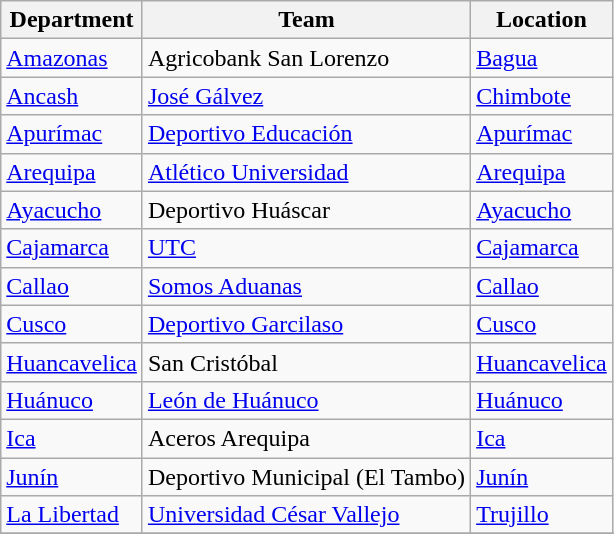<table class="wikitable">
<tr>
<th>Department</th>
<th>Team</th>
<th>Location</th>
</tr>
<tr>
<td><a href='#'>Amazonas</a></td>
<td>Agricobank San Lorenzo</td>
<td><a href='#'>Bagua</a></td>
</tr>
<tr>
<td><a href='#'>Ancash</a></td>
<td><a href='#'>José Gálvez</a></td>
<td><a href='#'>Chimbote</a></td>
</tr>
<tr>
<td><a href='#'>Apurímac</a></td>
<td><a href='#'>Deportivo Educación</a></td>
<td><a href='#'>Apurímac</a></td>
</tr>
<tr>
<td><a href='#'>Arequipa</a></td>
<td><a href='#'>Atlético Universidad</a></td>
<td><a href='#'>Arequipa</a></td>
</tr>
<tr>
<td><a href='#'>Ayacucho</a></td>
<td>Deportivo Huáscar</td>
<td><a href='#'>Ayacucho</a></td>
</tr>
<tr>
<td><a href='#'>Cajamarca</a></td>
<td><a href='#'>UTC</a></td>
<td><a href='#'>Cajamarca</a></td>
</tr>
<tr>
<td><a href='#'>Callao</a></td>
<td><a href='#'>Somos Aduanas</a></td>
<td><a href='#'>Callao</a></td>
</tr>
<tr>
<td><a href='#'>Cusco</a></td>
<td><a href='#'>Deportivo Garcilaso</a></td>
<td><a href='#'>Cusco</a></td>
</tr>
<tr>
<td><a href='#'>Huancavelica</a></td>
<td>San Cristóbal</td>
<td><a href='#'>Huancavelica</a></td>
</tr>
<tr>
<td><a href='#'>Huánuco</a></td>
<td><a href='#'>León de Huánuco</a></td>
<td><a href='#'>Huánuco</a></td>
</tr>
<tr>
<td><a href='#'>Ica</a></td>
<td>Aceros Arequipa</td>
<td><a href='#'>Ica</a></td>
</tr>
<tr>
<td><a href='#'>Junín</a></td>
<td>Deportivo Municipal (El Tambo)</td>
<td><a href='#'>Junín</a></td>
</tr>
<tr>
<td><a href='#'>La Libertad</a></td>
<td><a href='#'>Universidad César Vallejo</a></td>
<td><a href='#'>Trujillo</a></td>
</tr>
<tr>
</tr>
</table>
